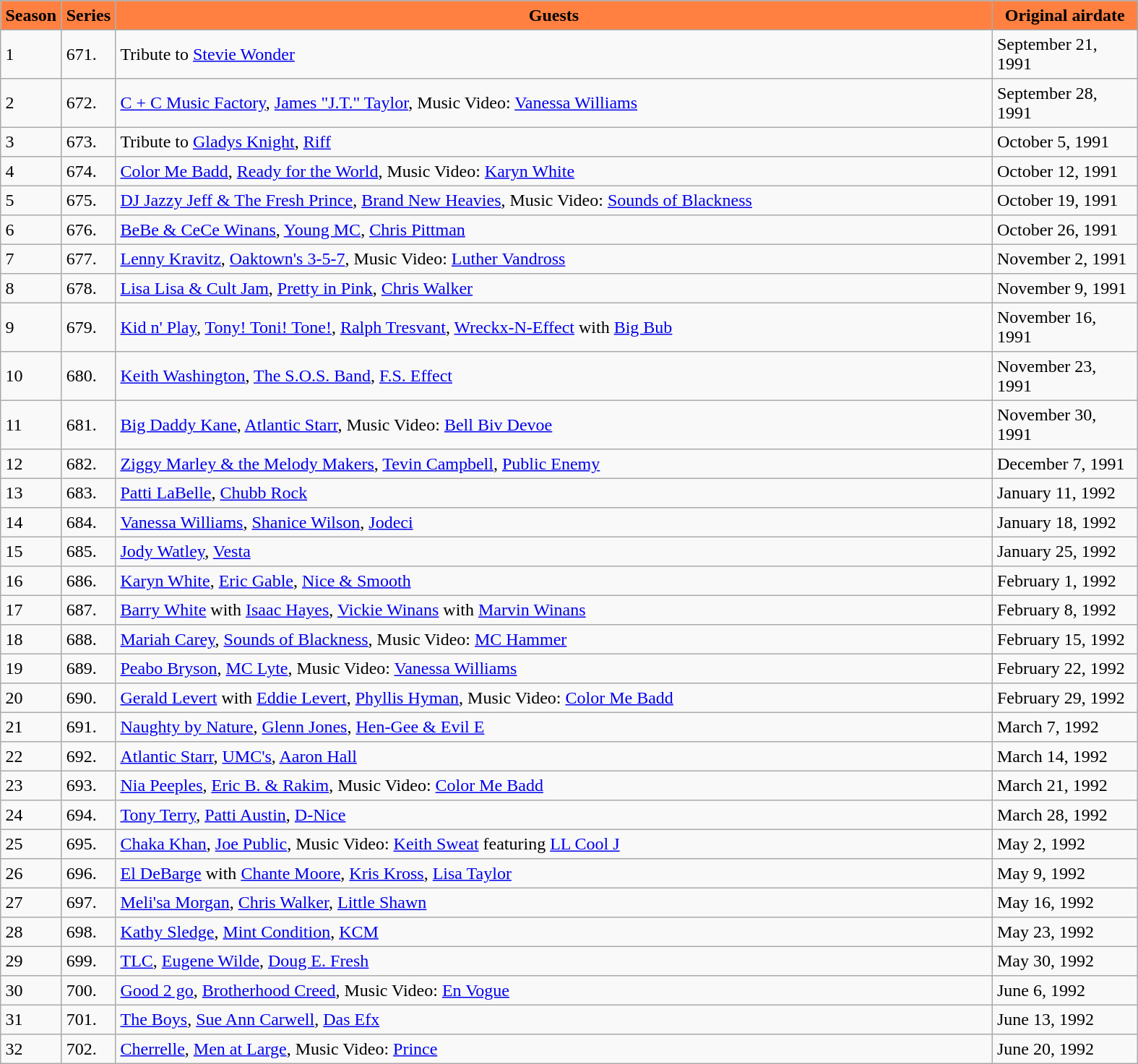<table class="toccolours" border="2" cellpadding="4" cellspacing="0" style="margin: 1em 1em 1em 0; background: #f9f9f9; border: 1px #aaa solid; border-collapse: collapse">
<tr style="vertical-align: top; text-align: center; background-color:#FF8040">
<th><strong>Season</strong></th>
<th><strong>Series</strong></th>
<th style="width:800px;"><strong>Guests</strong></th>
<th style="width:125px;"><strong>Original airdate</strong></th>
</tr>
<tr>
<td>1</td>
<td>671.</td>
<td>Tribute to <a href='#'>Stevie Wonder</a></td>
<td>September 21, 1991</td>
</tr>
<tr>
<td>2</td>
<td>672.</td>
<td><a href='#'>C + C Music Factory</a>, <a href='#'>James "J.T." Taylor</a>, Music Video: <a href='#'>Vanessa Williams</a></td>
<td>September 28, 1991</td>
</tr>
<tr>
<td>3</td>
<td>673.</td>
<td>Tribute to <a href='#'>Gladys Knight</a>, <a href='#'>Riff</a></td>
<td>October 5, 1991</td>
</tr>
<tr>
<td>4</td>
<td>674.</td>
<td><a href='#'>Color Me Badd</a>, <a href='#'>Ready for the World</a>, Music Video: <a href='#'>Karyn White</a></td>
<td>October 12, 1991</td>
</tr>
<tr>
<td>5</td>
<td>675.</td>
<td><a href='#'>DJ Jazzy Jeff & The Fresh Prince</a>, <a href='#'>Brand New Heavies</a>, Music Video: <a href='#'>Sounds of Blackness</a></td>
<td>October 19, 1991</td>
</tr>
<tr>
<td>6</td>
<td>676.</td>
<td><a href='#'>BeBe & CeCe Winans</a>, <a href='#'>Young MC</a>, <a href='#'>Chris Pittman</a></td>
<td>October 26, 1991</td>
</tr>
<tr>
<td>7</td>
<td>677.</td>
<td><a href='#'>Lenny Kravitz</a>, <a href='#'>Oaktown's 3-5-7</a>, Music Video: <a href='#'>Luther Vandross</a></td>
<td>November 2, 1991</td>
</tr>
<tr>
<td>8</td>
<td>678.</td>
<td><a href='#'>Lisa Lisa & Cult Jam</a>, <a href='#'>Pretty in Pink</a>, <a href='#'>Chris Walker</a></td>
<td>November 9, 1991</td>
</tr>
<tr>
<td>9</td>
<td>679.</td>
<td><a href='#'>Kid n' Play</a>, <a href='#'>Tony! Toni! Tone!</a>, <a href='#'>Ralph Tresvant</a>, <a href='#'>Wreckx-N-Effect</a> with <a href='#'>Big Bub</a></td>
<td>November 16, 1991</td>
</tr>
<tr>
<td>10</td>
<td>680.</td>
<td><a href='#'>Keith Washington</a>, <a href='#'>The S.O.S. Band</a>, <a href='#'>F.S. Effect</a></td>
<td>November 23, 1991</td>
</tr>
<tr>
<td>11</td>
<td>681.</td>
<td><a href='#'>Big Daddy Kane</a>, <a href='#'>Atlantic Starr</a>, Music Video: <a href='#'>Bell Biv Devoe</a></td>
<td>November 30, 1991</td>
</tr>
<tr>
<td>12</td>
<td>682.</td>
<td><a href='#'>Ziggy Marley & the Melody Makers</a>, <a href='#'>Tevin Campbell</a>, <a href='#'>Public Enemy</a></td>
<td>December 7, 1991</td>
</tr>
<tr>
<td>13</td>
<td>683.</td>
<td><a href='#'>Patti LaBelle</a>, <a href='#'>Chubb Rock</a></td>
<td>January 11, 1992</td>
</tr>
<tr>
<td>14</td>
<td>684.</td>
<td><a href='#'>Vanessa Williams</a>, <a href='#'>Shanice Wilson</a>, <a href='#'>Jodeci</a></td>
<td>January 18, 1992</td>
</tr>
<tr>
<td>15</td>
<td>685.</td>
<td><a href='#'>Jody Watley</a>, <a href='#'>Vesta</a></td>
<td>January 25, 1992</td>
</tr>
<tr>
<td>16</td>
<td>686.</td>
<td><a href='#'>Karyn White</a>, <a href='#'>Eric Gable</a>, <a href='#'>Nice & Smooth</a></td>
<td>February 1, 1992</td>
</tr>
<tr>
<td>17</td>
<td>687.</td>
<td><a href='#'>Barry White</a> with <a href='#'>Isaac Hayes</a>, <a href='#'>Vickie Winans</a> with <a href='#'>Marvin Winans</a></td>
<td>February 8, 1992</td>
</tr>
<tr>
<td>18</td>
<td>688.</td>
<td><a href='#'>Mariah Carey</a>, <a href='#'>Sounds of Blackness</a>, Music Video: <a href='#'>MC Hammer</a></td>
<td>February 15, 1992</td>
</tr>
<tr>
<td>19</td>
<td>689.</td>
<td><a href='#'>Peabo Bryson</a>, <a href='#'>MC Lyte</a>, Music Video: <a href='#'>Vanessa Williams</a></td>
<td>February 22, 1992</td>
</tr>
<tr>
<td>20</td>
<td>690.</td>
<td><a href='#'>Gerald Levert</a> with <a href='#'>Eddie Levert</a>, <a href='#'>Phyllis Hyman</a>, Music Video: <a href='#'>Color Me Badd</a></td>
<td>February 29, 1992</td>
</tr>
<tr>
<td>21</td>
<td>691.</td>
<td><a href='#'>Naughty by Nature</a>, <a href='#'>Glenn Jones</a>, <a href='#'>Hen-Gee & Evil E</a></td>
<td>March 7, 1992</td>
</tr>
<tr>
<td>22</td>
<td>692.</td>
<td><a href='#'>Atlantic Starr</a>, <a href='#'>UMC's</a>, <a href='#'>Aaron Hall</a></td>
<td>March 14, 1992</td>
</tr>
<tr>
<td>23</td>
<td>693.</td>
<td><a href='#'>Nia Peeples</a>, <a href='#'>Eric B. & Rakim</a>, Music Video: <a href='#'>Color Me Badd</a></td>
<td>March 21, 1992</td>
</tr>
<tr>
<td>24</td>
<td>694.</td>
<td><a href='#'>Tony Terry</a>, <a href='#'>Patti Austin</a>, <a href='#'>D-Nice</a></td>
<td>March 28, 1992</td>
</tr>
<tr>
<td>25</td>
<td>695.</td>
<td><a href='#'>Chaka Khan</a>, <a href='#'>Joe Public</a>, Music Video: <a href='#'>Keith Sweat</a> featuring <a href='#'>LL Cool J</a></td>
<td>May 2, 1992</td>
</tr>
<tr>
<td>26</td>
<td>696.</td>
<td><a href='#'>El DeBarge</a> with <a href='#'>Chante Moore</a>, <a href='#'>Kris Kross</a>, <a href='#'>Lisa Taylor</a></td>
<td>May 9, 1992</td>
</tr>
<tr>
<td>27</td>
<td>697.</td>
<td><a href='#'>Meli'sa Morgan</a>, <a href='#'>Chris Walker</a>, <a href='#'>Little Shawn</a></td>
<td>May 16, 1992</td>
</tr>
<tr>
<td>28</td>
<td>698.</td>
<td><a href='#'>Kathy Sledge</a>, <a href='#'>Mint Condition</a>, <a href='#'>KCM</a></td>
<td>May 23, 1992</td>
</tr>
<tr>
<td>29</td>
<td>699.</td>
<td><a href='#'>TLC</a>, <a href='#'>Eugene Wilde</a>, <a href='#'>Doug E. Fresh</a></td>
<td>May 30, 1992</td>
</tr>
<tr>
<td>30</td>
<td>700.</td>
<td><a href='#'>Good 2 go</a>, <a href='#'>Brotherhood Creed</a>, Music Video: <a href='#'>En Vogue</a></td>
<td>June 6, 1992</td>
</tr>
<tr>
<td>31</td>
<td>701.</td>
<td><a href='#'>The Boys</a>, <a href='#'>Sue Ann Carwell</a>, <a href='#'>Das Efx</a></td>
<td>June 13, 1992</td>
</tr>
<tr>
<td>32</td>
<td>702.</td>
<td><a href='#'>Cherrelle</a>, <a href='#'>Men at Large</a>, Music Video: <a href='#'>Prince</a></td>
<td>June 20, 1992</td>
</tr>
</table>
